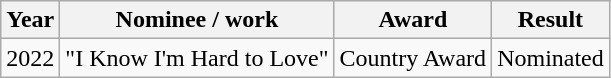<table class="wikitable">
<tr>
<th>Year</th>
<th>Nominee / work</th>
<th>Award</th>
<th>Result</th>
</tr>
<tr>
<td>2022</td>
<td>"I Know I'm Hard to Love"</td>
<td>Country Award</td>
<td>Nominated</td>
</tr>
</table>
